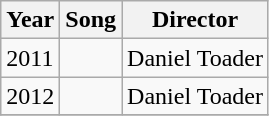<table class="wikitable">
<tr>
<th>Year</th>
<th>Song</th>
<th>Director</th>
</tr>
<tr>
<td>2011</td>
<td></td>
<td>Daniel Toader</td>
</tr>
<tr>
<td>2012</td>
<td></td>
<td>Daniel Toader</td>
</tr>
<tr>
</tr>
</table>
